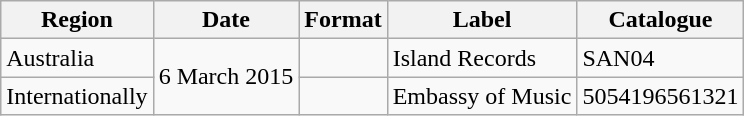<table class="wikitable plainrowheaders">
<tr>
<th scope="col">Region</th>
<th scope="col">Date</th>
<th scope="col">Format</th>
<th scope="col">Label</th>
<th scope="col">Catalogue</th>
</tr>
<tr>
<td>Australia</td>
<td rowspan="2">6 March 2015</td>
<td></td>
<td>Island Records</td>
<td>SAN04</td>
</tr>
<tr>
<td>Internationally</td>
<td></td>
<td>Embassy of Music</td>
<td>5054196561321</td>
</tr>
</table>
